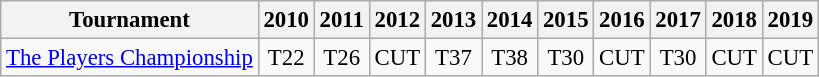<table class="wikitable" style="font-size:95%;text-align:center;">
<tr>
<th>Tournament</th>
<th>2010</th>
<th>2011</th>
<th>2012</th>
<th>2013</th>
<th>2014</th>
<th>2015</th>
<th>2016</th>
<th>2017</th>
<th>2018</th>
<th>2019</th>
</tr>
<tr>
<td align=left><a href='#'>The Players Championship</a></td>
<td>T22</td>
<td>T26</td>
<td>CUT</td>
<td>T37</td>
<td>T38</td>
<td>T30</td>
<td>CUT</td>
<td>T30</td>
<td>CUT</td>
<td>CUT</td>
</tr>
</table>
